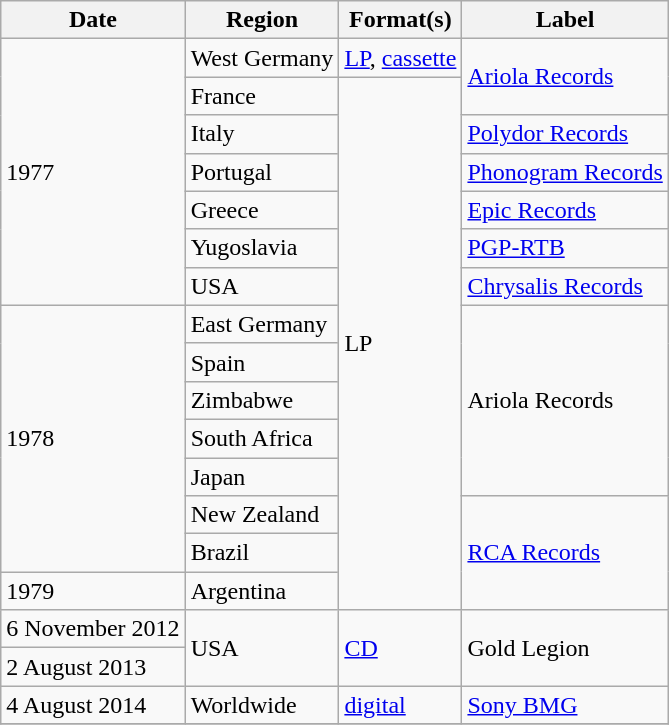<table class="wikitable">
<tr>
<th align="center">Date</th>
<th align="center">Region</th>
<th align="center">Format(s)</th>
<th align="center">Label</th>
</tr>
<tr>
<td align="left" rowspan="7">1977</td>
<td align="left">West Germany</td>
<td align="left"><a href='#'>LP</a>, <a href='#'>cassette</a></td>
<td align="left" rowspan="2"><a href='#'>Ariola Records</a></td>
</tr>
<tr>
<td align="left">France</td>
<td align="left" rowspan="14">LP</td>
</tr>
<tr>
<td align="left">Italy</td>
<td align="left"><a href='#'>Polydor Records</a></td>
</tr>
<tr>
<td align="left">Portugal</td>
<td align="left"><a href='#'>Phonogram Records</a></td>
</tr>
<tr>
<td align="left">Greece</td>
<td align="left"><a href='#'>Epic Records</a></td>
</tr>
<tr>
<td align="left">Yugoslavia</td>
<td align="left"><a href='#'>PGP-RTB</a></td>
</tr>
<tr>
<td align="left">USA</td>
<td align="left"><a href='#'>Chrysalis Records</a></td>
</tr>
<tr>
<td align="left" rowspan="7">1978</td>
<td align="left">East Germany</td>
<td align="left" rowspan="5">Ariola Records</td>
</tr>
<tr>
<td align="left">Spain</td>
</tr>
<tr>
<td align="left">Zimbabwe</td>
</tr>
<tr>
<td align="left">South Africa</td>
</tr>
<tr>
<td align="left">Japan</td>
</tr>
<tr>
<td align="left">New Zealand</td>
<td align="left" rowspan="3"><a href='#'>RCA Records</a></td>
</tr>
<tr>
<td align="left">Brazil</td>
</tr>
<tr>
<td align="left">1979</td>
<td align="left">Argentina</td>
</tr>
<tr>
<td align="left">6 November 2012</td>
<td align="left" rowspan="2">USA</td>
<td align="left" rowspan="2"><a href='#'>CD</a></td>
<td align="left" rowspan="2">Gold Legion</td>
</tr>
<tr>
<td align="left">2 August 2013</td>
</tr>
<tr>
<td align="left">4 August 2014</td>
<td align="left">Worldwide</td>
<td align="left"><a href='#'>digital</a></td>
<td align="left"><a href='#'>Sony BMG</a></td>
</tr>
<tr>
</tr>
</table>
